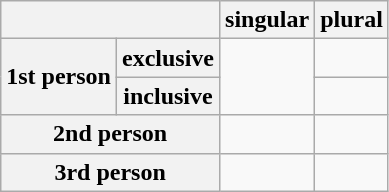<table class="wikitable">
<tr>
<th colspan="2"></th>
<th>singular</th>
<th>plural</th>
</tr>
<tr>
<th rowspan="2">1st person</th>
<th>exclusive</th>
<td rowspan="2"></td>
<td></td>
</tr>
<tr>
<th>inclusive</th>
<td></td>
</tr>
<tr>
<th colspan="2">2nd person</th>
<td></td>
<td></td>
</tr>
<tr>
<th colspan="2">3rd person</th>
<td></td>
<td></td>
</tr>
</table>
